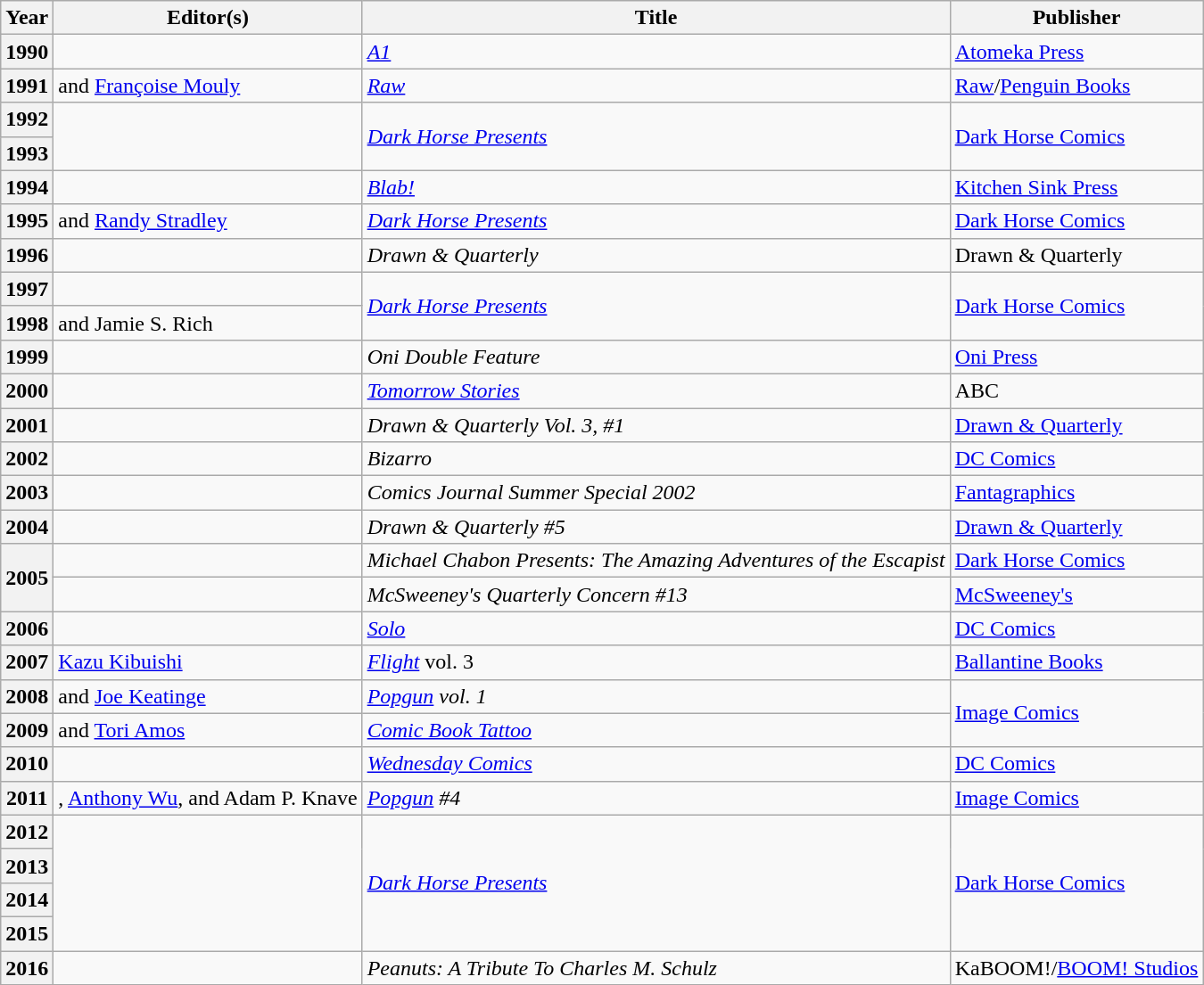<table class="wikitable sortable mw-collapsible">
<tr>
<th>Year</th>
<th>Editor(s)</th>
<th>Title</th>
<th>Publisher</th>
</tr>
<tr>
<th>1990</th>
<td></td>
<td><em><a href='#'>A1</a></em></td>
<td><a href='#'>Atomeka Press</a></td>
</tr>
<tr>
<th>1991</th>
<td> and <a href='#'>Françoise Mouly</a></td>
<td><em><a href='#'>Raw</a></em></td>
<td><a href='#'>Raw</a>/<a href='#'>Penguin Books</a></td>
</tr>
<tr>
<th>1992</th>
<td rowspan="2"></td>
<td rowspan="2"><em><a href='#'>Dark Horse Presents</a></em></td>
<td rowspan="2"><a href='#'>Dark Horse Comics</a></td>
</tr>
<tr>
<th>1993</th>
</tr>
<tr>
<th>1994</th>
<td></td>
<td><em><a href='#'>Blab!</a></em></td>
<td><a href='#'>Kitchen Sink Press</a></td>
</tr>
<tr>
<th>1995</th>
<td> and <a href='#'>Randy Stradley</a></td>
<td><em><a href='#'>Dark Horse Presents</a></em></td>
<td><a href='#'>Dark Horse Comics</a></td>
</tr>
<tr>
<th>1996</th>
<td></td>
<td><em>Drawn & Quarterly</em></td>
<td>Drawn & Quarterly</td>
</tr>
<tr>
<th>1997</th>
<td></td>
<td rowspan="2"><em><a href='#'>Dark Horse Presents</a></em></td>
<td rowspan="2"><a href='#'>Dark Horse Comics</a></td>
</tr>
<tr>
<th>1998</th>
<td> and Jamie S. Rich</td>
</tr>
<tr>
<th>1999</th>
<td></td>
<td><em>Oni Double Feature</em></td>
<td><a href='#'>Oni Press</a></td>
</tr>
<tr>
<th>2000</th>
<td></td>
<td><em><a href='#'>Tomorrow Stories</a></em></td>
<td>ABC</td>
</tr>
<tr>
<th>2001</th>
<td></td>
<td><em>Drawn & Quarterly Vol. 3, #1</em></td>
<td><a href='#'>Drawn & Quarterly</a></td>
</tr>
<tr>
<th>2002</th>
<td></td>
<td><em>Bizarro</em></td>
<td><a href='#'>DC Comics</a></td>
</tr>
<tr>
<th>2003</th>
<td></td>
<td><em>Comics Journal Summer Special 2002</em></td>
<td><a href='#'>Fantagraphics</a></td>
</tr>
<tr>
<th>2004</th>
<td></td>
<td><em>Drawn & Quarterly #5</em></td>
<td><a href='#'>Drawn & Quarterly</a></td>
</tr>
<tr>
<th rowspan="2">2005</th>
<td></td>
<td><em>Michael Chabon Presents: The Amazing Adventures of the Escapist</em></td>
<td><a href='#'>Dark Horse Comics</a></td>
</tr>
<tr>
<td></td>
<td><em>McSweeney's Quarterly Concern #13</em></td>
<td><a href='#'>McSweeney's</a></td>
</tr>
<tr>
<th>2006</th>
<td></td>
<td><em><a href='#'>Solo</a></em></td>
<td><a href='#'>DC Comics</a></td>
</tr>
<tr>
<th>2007</th>
<td><a href='#'>Kazu Kibuishi</a></td>
<td><em><a href='#'>Flight</a></em> vol. 3</td>
<td><a href='#'>Ballantine Books</a></td>
</tr>
<tr>
<th>2008</th>
<td> and <a href='#'>Joe Keatinge</a></td>
<td><em><a href='#'>Popgun</a> vol. 1</em></td>
<td rowspan="2"><a href='#'>Image Comics</a></td>
</tr>
<tr>
<th>2009</th>
<td> and <a href='#'>Tori Amos</a></td>
<td><em><a href='#'>Comic Book Tattoo</a></em></td>
</tr>
<tr>
<th>2010</th>
<td></td>
<td><em><a href='#'>Wednesday Comics</a></em></td>
<td><a href='#'>DC Comics</a></td>
</tr>
<tr>
<th>2011</th>
<td>, <a href='#'>Anthony Wu</a>, and Adam P. Knave</td>
<td><em><a href='#'>Popgun</a> #4</em></td>
<td><a href='#'>Image Comics</a></td>
</tr>
<tr>
<th>2012</th>
<td rowspan="4"></td>
<td rowspan="4"><em><a href='#'>Dark Horse Presents</a></em></td>
<td rowspan="4"><a href='#'>Dark Horse Comics</a></td>
</tr>
<tr>
<th>2013</th>
</tr>
<tr>
<th>2014</th>
</tr>
<tr>
<th>2015</th>
</tr>
<tr>
<th>2016</th>
<td></td>
<td><em>Peanuts: A Tribute To Charles M. Schulz</em></td>
<td>KaBOOM!/<a href='#'>BOOM! Studios</a></td>
</tr>
</table>
